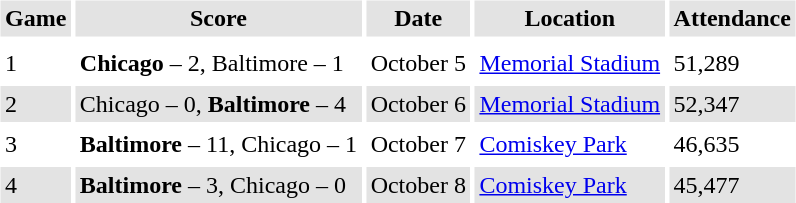<table border="0" cellspacing="3" cellpadding="3">
<tr style="background: #e3e3e3;">
<th>Game</th>
<th>Score</th>
<th>Date</th>
<th>Location</th>
<th>Attendance</th>
</tr>
<tr style="background: #e3e3e3;">
</tr>
<tr>
<td>1</td>
<td><strong>Chicago</strong> – 2, Baltimore – 1</td>
<td>October 5</td>
<td><a href='#'>Memorial Stadium</a></td>
<td>51,289</td>
</tr>
<tr style="background: #e3e3e3;">
<td>2</td>
<td>Chicago – 0, <strong>Baltimore</strong> – 4</td>
<td>October 6</td>
<td><a href='#'>Memorial Stadium</a></td>
<td>52,347</td>
</tr>
<tr>
<td>3</td>
<td><strong>Baltimore</strong> – 11, Chicago – 1</td>
<td>October 7</td>
<td><a href='#'>Comiskey Park</a></td>
<td>46,635</td>
</tr>
<tr style="background: #e3e3e3;">
<td>4</td>
<td><strong>Baltimore</strong> – 3, Chicago – 0</td>
<td>October 8</td>
<td><a href='#'>Comiskey Park</a></td>
<td>45,477</td>
</tr>
<tr>
</tr>
</table>
